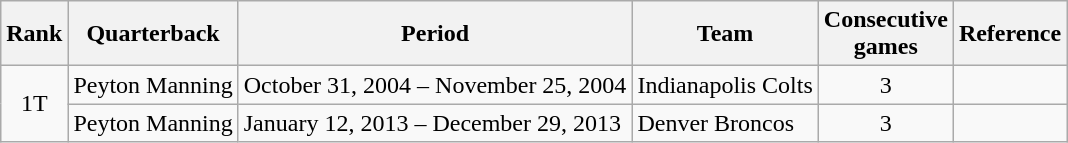<table class="wikitable">
<tr>
<th>Rank</th>
<th>Quarterback</th>
<th>Period</th>
<th>Team</th>
<th>Consecutive<br>games</th>
<th>Reference</th>
</tr>
<tr>
<td style="text-align:center;" rowspan="2">1T</td>
<td>Peyton Manning</td>
<td>October 31, 2004 – November 25, 2004</td>
<td>Indianapolis Colts</td>
<td style="text-align:center;">3</td>
<td style="text-align:center;"></td>
</tr>
<tr>
<td>Peyton Manning</td>
<td>January 12, 2013 – December 29, 2013</td>
<td>Denver Broncos</td>
<td style="text-align:center;">3</td>
<td style="text-align:center;"></td>
</tr>
</table>
